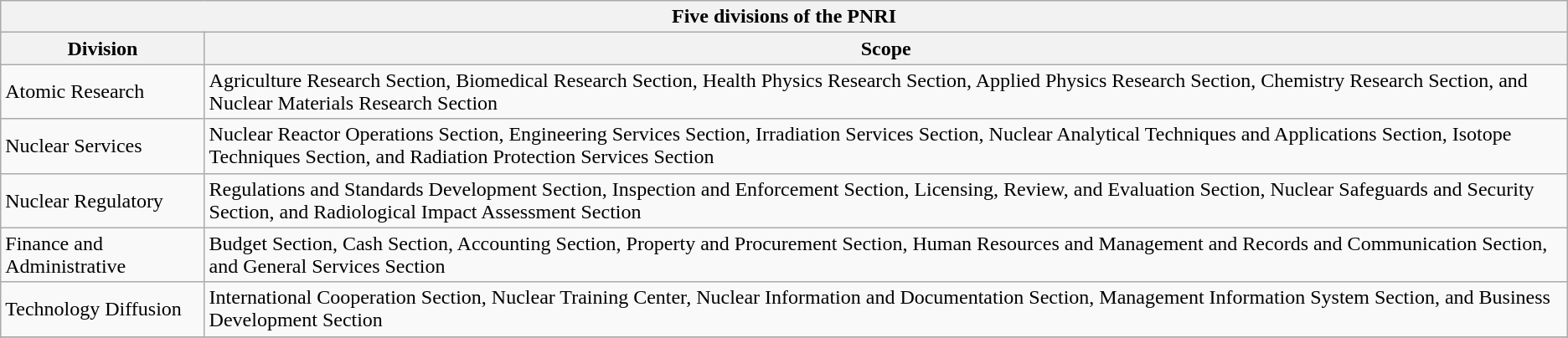<table class="wikitable">
<tr>
<th colspan="2">Five divisions of the PNRI</th>
</tr>
<tr>
<th>Division</th>
<th>Scope</th>
</tr>
<tr>
<td>Atomic Research</td>
<td>Agriculture Research Section, Biomedical Research Section, Health Physics Research Section, Applied Physics Research Section, Chemistry Research Section, and Nuclear Materials Research Section</td>
</tr>
<tr>
<td>Nuclear Services</td>
<td>Nuclear Reactor Operations Section, Engineering Services Section, Irradiation Services Section, Nuclear Analytical Techniques and Applications Section, Isotope Techniques Section, and Radiation Protection Services Section</td>
</tr>
<tr>
<td>Nuclear Regulatory</td>
<td>Regulations and Standards Development Section, Inspection and Enforcement Section, Licensing, Review, and Evaluation Section, Nuclear Safeguards and Security Section, and Radiological Impact Assessment Section</td>
</tr>
<tr>
<td>Finance and Administrative</td>
<td>Budget Section, Cash Section, Accounting Section, Property and Procurement Section, Human Resources and Management and Records and Communication Section, and General Services Section</td>
</tr>
<tr>
<td>Technology Diffusion</td>
<td>International Cooperation Section, Nuclear Training Center, Nuclear Information and Documentation Section, Management Information System Section, and Business Development Section</td>
</tr>
<tr>
</tr>
</table>
